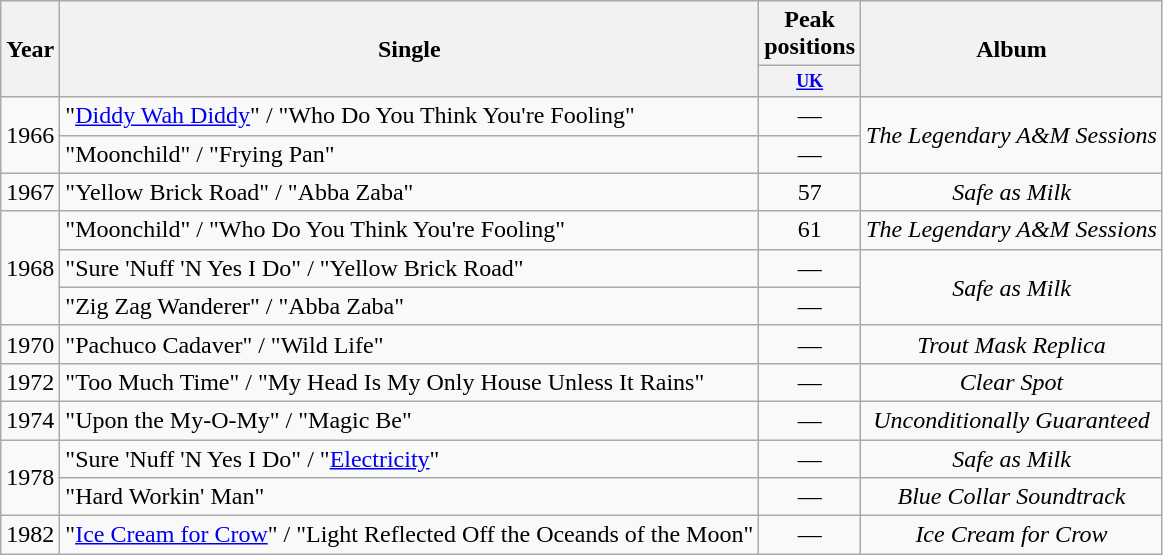<table class="wikitable">
<tr>
<th rowspan="2">Year</th>
<th rowspan="2">Single</th>
<th>Peak positions</th>
<th rowspan="2">Album</th>
</tr>
<tr>
<th style="width:3em;font-size:75%"><a href='#'>UK</a></th>
</tr>
<tr>
<td rowspan="2">1966</td>
<td>"<a href='#'>Diddy Wah Diddy</a>" / "Who Do You Think You're Fooling"</td>
<td align="center">—</td>
<td rowspan="2" align="center"><em>The Legendary A&M Sessions</em></td>
</tr>
<tr>
<td>"Moonchild" / "Frying Pan"</td>
<td align="center">—</td>
</tr>
<tr>
<td rowspan="1">1967</td>
<td>"Yellow Brick Road" / "Abba Zaba"</td>
<td align="center">57</td>
<td rowspan="1" align="center"><em>Safe as Milk</em></td>
</tr>
<tr>
<td rowspan="3">1968</td>
<td>"Moonchild" / "Who Do You Think You're Fooling"</td>
<td align="center">61</td>
<td rowspan="1" align="center"><em>The Legendary A&M Sessions</em></td>
</tr>
<tr>
<td>"Sure 'Nuff 'N Yes I Do" / "Yellow Brick Road"</td>
<td align="center">—</td>
<td rowspan="2" align="center"><em>Safe as Milk</em></td>
</tr>
<tr>
<td>"Zig Zag Wanderer" / "Abba Zaba"</td>
<td align="center">—</td>
</tr>
<tr>
<td rowspan="1">1970</td>
<td>"Pachuco Cadaver" / "Wild Life"</td>
<td align="center">—</td>
<td rowspan="1" align="center"><em>Trout Mask Replica</em></td>
</tr>
<tr>
<td rowspan="1">1972</td>
<td>"Too Much Time" / "My Head Is My Only House Unless It Rains"</td>
<td align="center">—</td>
<td rowspan="1" align="center"><em>Clear Spot</em></td>
</tr>
<tr>
<td rowspan="1">1974</td>
<td>"Upon the My-O-My" / "Magic Be"</td>
<td align="center">—</td>
<td rowspan="1" align="center"><em>Unconditionally Guaranteed</em></td>
</tr>
<tr>
<td rowspan="2">1978</td>
<td>"Sure 'Nuff 'N Yes I Do" / "<a href='#'>Electricity</a>"</td>
<td align="center">—</td>
<td rowspan="1" align="center"><em>Safe as Milk</em></td>
</tr>
<tr>
<td>"Hard Workin' Man"</td>
<td align="center">—</td>
<td rowspan="1" align="center"><em>Blue Collar Soundtrack</em></td>
</tr>
<tr>
<td rowspan="1">1982</td>
<td>"<a href='#'>Ice Cream for Crow</a>" / "Light Reflected Off the Oceands of the Moon"</td>
<td align="center">—</td>
<td rowspan="1" align="center"><em>Ice Cream for Crow</em></td>
</tr>
</table>
